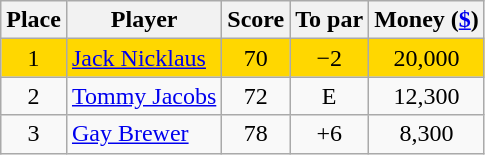<table class="wikitable">
<tr>
<th>Place</th>
<th>Player</th>
<th>Score</th>
<th>To par</th>
<th>Money (<a href='#'>$</a>)</th>
</tr>
<tr style="background:gold">
<td align=center>1</td>
<td> <a href='#'>Jack Nicklaus</a></td>
<td align=center>70</td>
<td align=center>−2</td>
<td align=center>20,000</td>
</tr>
<tr>
<td align=center>2</td>
<td> <a href='#'>Tommy Jacobs</a></td>
<td align=center>72</td>
<td align=center>E</td>
<td align=center>12,300</td>
</tr>
<tr>
<td align=center>3</td>
<td> <a href='#'>Gay Brewer</a></td>
<td align=center>78</td>
<td align=center>+6</td>
<td align=center>8,300</td>
</tr>
</table>
